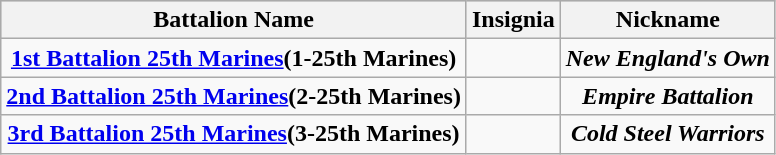<table class="wikitable sortable" style="text-align:center;">
<tr bgcolor="#CCCCCC">
<th><strong>Battalion Name</strong></th>
<th><strong>Insignia</strong></th>
<th><strong>Nickname</strong></th>
</tr>
<tr>
<td><strong><a href='#'>1st Battalion 25th Marines</a>(1-25th Marines)</strong></td>
<td></td>
<td><strong><em>New England's Own</em></strong></td>
</tr>
<tr>
<td><strong><a href='#'>2nd Battalion 25th Marines</a>(2-25th Marines)</strong></td>
<td></td>
<td><strong><em>Empire Battalion</em></strong></td>
</tr>
<tr>
<td><strong><a href='#'>3rd Battalion 25th Marines</a>(3-25th Marines)</strong></td>
<td></td>
<td><strong><em>Cold Steel Warriors</em></strong></td>
</tr>
</table>
